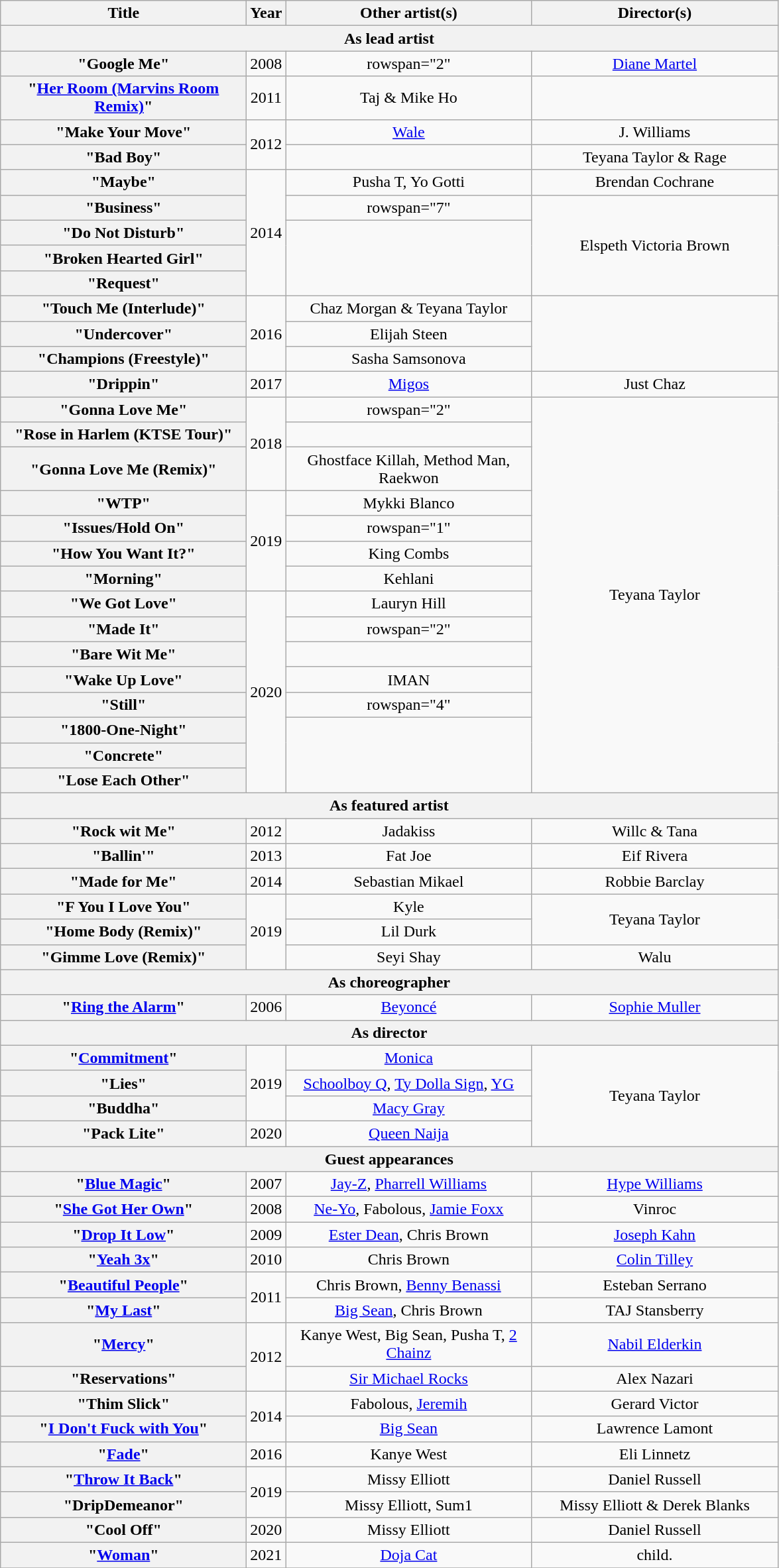<table class="wikitable plainrowheaders" style="text-align:center;">
<tr>
<th scope="col" style="width:15em;">Title</th>
<th scope="col" style="width:1em;">Year</th>
<th scope="col" style="width:15em;">Other artist(s)</th>
<th scope="col" style="width:15em;">Director(s)</th>
</tr>
<tr>
<th scope="col" colspan="4">As lead artist</th>
</tr>
<tr>
<th scope="row">"Google Me"</th>
<td>2008</td>
<td>rowspan="2" </td>
<td><a href='#'>Diane Martel</a></td>
</tr>
<tr>
<th scope="row">"<a href='#'>Her Room (Marvins Room Remix)</a>"</th>
<td>2011</td>
<td>Taj & Mike Ho</td>
</tr>
<tr>
<th scope="row">"Make Your Move"</th>
<td rowspan="2">2012</td>
<td><a href='#'>Wale</a></td>
<td>J. Williams</td>
</tr>
<tr>
<th scope="row">"Bad Boy"</th>
<td></td>
<td>Teyana Taylor & Rage</td>
</tr>
<tr>
<th scope="row">"Maybe"</th>
<td rowspan="5">2014</td>
<td>Pusha T, Yo Gotti</td>
<td>Brendan Cochrane</td>
</tr>
<tr>
<th scope="row">"Business"</th>
<td>rowspan="7" </td>
<td rowspan="4">Elspeth Victoria Brown</td>
</tr>
<tr>
<th scope="row">"Do Not Disturb"</th>
</tr>
<tr>
<th scope="row">"Broken Hearted Girl"</th>
</tr>
<tr>
<th scope="row">"Request"</th>
</tr>
<tr>
<th scope="row">"Touch Me (Interlude)"</th>
<td rowspan="3">2016</td>
<td>Chaz Morgan & Teyana Taylor</td>
</tr>
<tr>
<th scope="row">"Undercover"</th>
<td>Elijah Steen</td>
</tr>
<tr>
<th scope="row">"Champions (Freestyle)"</th>
<td>Sasha Samsonova</td>
</tr>
<tr>
<th scope="row">"Drippin"</th>
<td>2017</td>
<td><a href='#'>Migos</a></td>
<td>Just Chaz</td>
</tr>
<tr>
<th scope="row">"Gonna Love Me"</th>
<td rowspan="3">2018</td>
<td>rowspan="2" </td>
<td rowspan="15">Teyana Taylor</td>
</tr>
<tr>
<th scope="row">"Rose in  Harlem (KTSE Tour)"</th>
</tr>
<tr>
<th scope="row">"Gonna Love Me (Remix)"</th>
<td>Ghostface Killah, Method Man, Raekwon</td>
</tr>
<tr>
<th scope="row">"WTP"</th>
<td rowspan="4">2019</td>
<td>Mykki Blanco</td>
</tr>
<tr>
<th scope="row">"Issues/Hold On"</th>
<td>rowspan="1" </td>
</tr>
<tr>
<th scope="row">"How You Want It?"</th>
<td>King Combs</td>
</tr>
<tr>
<th scope="row">"Morning"</th>
<td>Kehlani</td>
</tr>
<tr>
<th scope="row">"We Got Love"</th>
<td rowspan="8">2020</td>
<td>Lauryn Hill</td>
</tr>
<tr>
<th scope="row">"Made It"</th>
<td>rowspan="2" </td>
</tr>
<tr>
<th scope="row">"Bare Wit Me"</th>
</tr>
<tr>
<th scope="row">"Wake Up Love"</th>
<td>IMAN</td>
</tr>
<tr>
<th scope="row">"Still"</th>
<td>rowspan="4" </td>
</tr>
<tr>
<th scope="row">"1800-One-Night"</th>
</tr>
<tr>
<th scope="row">"Concrete"</th>
</tr>
<tr>
<th scope="row">"Lose Each Other"</th>
</tr>
<tr>
<th scope="col" colspan="4">As featured artist</th>
</tr>
<tr>
<th scope="row">"Rock wit Me"</th>
<td>2012</td>
<td>Jadakiss</td>
<td>Willc & Tana</td>
</tr>
<tr>
<th scope="row">"Ballin'"</th>
<td>2013</td>
<td>Fat Joe</td>
<td>Eif Rivera</td>
</tr>
<tr>
<th scope="row">"Made for Me"</th>
<td>2014</td>
<td>Sebastian Mikael</td>
<td>Robbie Barclay</td>
</tr>
<tr>
<th scope="row">"F You I Love You"</th>
<td rowspan="3">2019</td>
<td>Kyle</td>
<td rowspan="2">Teyana Taylor</td>
</tr>
<tr>
<th scope="row">"Home Body (Remix)"</th>
<td>Lil Durk</td>
</tr>
<tr>
<th scope="row">"Gimme Love (Remix)"</th>
<td>Seyi Shay</td>
<td>Walu</td>
</tr>
<tr>
<th scope="col" colspan="4">As choreographer</th>
</tr>
<tr>
<th scope="row">"<a href='#'>Ring the Alarm</a>"</th>
<td>2006</td>
<td><a href='#'>Beyoncé</a></td>
<td><a href='#'>Sophie Muller</a></td>
</tr>
<tr>
<th scope="col" colspan="4">As director</th>
</tr>
<tr>
<th scope="row">"<a href='#'>Commitment</a>"</th>
<td rowspan="3">2019</td>
<td><a href='#'>Monica</a></td>
<td rowspan="4">Teyana Taylor</td>
</tr>
<tr>
<th scope="row">"Lies"</th>
<td><a href='#'>Schoolboy Q</a>, <a href='#'>Ty Dolla Sign</a>, <a href='#'>YG</a></td>
</tr>
<tr>
<th scope="row">"Buddha"</th>
<td><a href='#'>Macy Gray</a></td>
</tr>
<tr>
<th scope="row">"Pack Lite"</th>
<td>2020</td>
<td><a href='#'>Queen Naija</a></td>
</tr>
<tr>
<th scope="col" colspan="4">Guest appearances</th>
</tr>
<tr>
<th scope="row">"<a href='#'>Blue Magic</a>"</th>
<td>2007</td>
<td><a href='#'>Jay-Z</a>, <a href='#'>Pharrell Williams</a></td>
<td><a href='#'>Hype Williams</a></td>
</tr>
<tr>
<th scope="row">"<a href='#'>She Got Her Own</a>"</th>
<td>2008</td>
<td><a href='#'>Ne-Yo</a>, Fabolous, <a href='#'>Jamie Foxx</a></td>
<td>Vinroc</td>
</tr>
<tr>
<th scope="row">"<a href='#'>Drop It Low</a>"</th>
<td>2009</td>
<td><a href='#'>Ester Dean</a>, Chris Brown</td>
<td><a href='#'>Joseph Kahn</a></td>
</tr>
<tr>
<th scope="row">"<a href='#'>Yeah 3x</a>"</th>
<td>2010</td>
<td>Chris Brown</td>
<td><a href='#'>Colin Tilley</a></td>
</tr>
<tr>
<th scope="row">"<a href='#'>Beautiful People</a>"</th>
<td rowspan="2">2011</td>
<td>Chris Brown, <a href='#'>Benny Benassi</a></td>
<td>Esteban Serrano</td>
</tr>
<tr>
<th scope="row">"<a href='#'>My Last</a>"</th>
<td><a href='#'>Big Sean</a>, Chris Brown</td>
<td>TAJ Stansberry</td>
</tr>
<tr>
<th scope="row">"<a href='#'>Mercy</a>"</th>
<td rowspan="2">2012</td>
<td>Kanye West, Big Sean, Pusha T, <a href='#'>2 Chainz</a></td>
<td><a href='#'>Nabil Elderkin</a></td>
</tr>
<tr>
<th scope="row">"Reservations"</th>
<td><a href='#'>Sir Michael Rocks</a></td>
<td>Alex Nazari</td>
</tr>
<tr>
<th scope="row">"Thim Slick"</th>
<td rowspan="2">2014</td>
<td>Fabolous, <a href='#'>Jeremih</a></td>
<td>Gerard Victor</td>
</tr>
<tr>
<th scope="row">"<a href='#'>I Don't Fuck with You</a>"</th>
<td><a href='#'>Big Sean</a></td>
<td>Lawrence Lamont</td>
</tr>
<tr>
<th scope="row">"<a href='#'>Fade</a>"</th>
<td>2016</td>
<td>Kanye West</td>
<td>Eli Linnetz</td>
</tr>
<tr>
<th scope="row">"<a href='#'>Throw It Back</a>"</th>
<td rowspan="2">2019</td>
<td>Missy Elliott</td>
<td>Daniel Russell</td>
</tr>
<tr>
<th scope="row">"DripDemeanor"</th>
<td>Missy Elliott, Sum1</td>
<td>Missy Elliott & Derek Blanks</td>
</tr>
<tr>
<th scope="row">"Cool Off"</th>
<td>2020</td>
<td>Missy Elliott</td>
<td>Daniel Russell</td>
</tr>
<tr>
<th scope="row">"<a href='#'>Woman</a>"</th>
<td>2021</td>
<td><a href='#'>Doja Cat</a></td>
<td>child.</td>
</tr>
<tr>
</tr>
</table>
